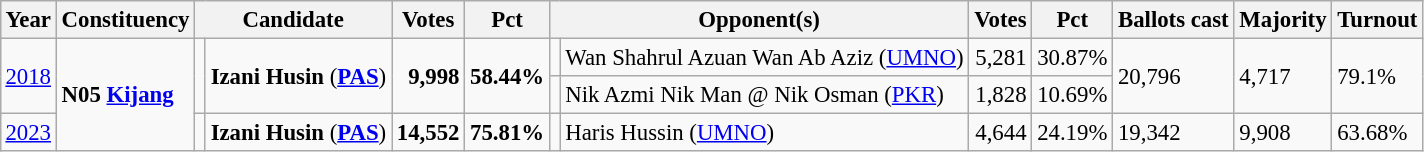<table class="wikitable" style="margin:0.5em ; font-size:95%">
<tr>
<th>Year</th>
<th>Constituency</th>
<th colspan=2>Candidate</th>
<th>Votes</th>
<th>Pct</th>
<th colspan=2>Opponent(s)</th>
<th>Votes</th>
<th>Pct</th>
<th>Ballots cast</th>
<th>Majority</th>
<th>Turnout</th>
</tr>
<tr>
<td rowspan=2><a href='#'>2018</a></td>
<td rowspan="3"><strong>N05 <a href='#'>Kijang</a></strong></td>
<td rowspan=2 ></td>
<td rowspan=2><strong>Izani Husin</strong> (<a href='#'><strong>PAS</strong></a>)</td>
<td rowspan=2 align="right"><strong>9,998</strong></td>
<td rowspan=2><strong>58.44%</strong></td>
<td></td>
<td>Wan Shahrul Azuan Wan Ab Aziz (<a href='#'>UMNO</a>)</td>
<td align="right">5,281</td>
<td>30.87%</td>
<td rowspan=2>20,796</td>
<td rowspan=2>4,717</td>
<td rowspan=2>79.1%</td>
</tr>
<tr>
<td></td>
<td>Nik Azmi Nik Man @ Nik Osman (<a href='#'>PKR</a>)</td>
<td align="right">1,828</td>
<td>10.69%</td>
</tr>
<tr>
<td><a href='#'>2023</a></td>
<td></td>
<td><strong>Izani Husin</strong> (<a href='#'><strong>PAS</strong></a>)</td>
<td align=right><strong>14,552</strong></td>
<td><strong>75.81%</strong></td>
<td></td>
<td>Haris Hussin (<a href='#'>UMNO</a>)</td>
<td align=right>4,644</td>
<td>24.19%</td>
<td>19,342</td>
<td>9,908</td>
<td>63.68%</td>
</tr>
</table>
